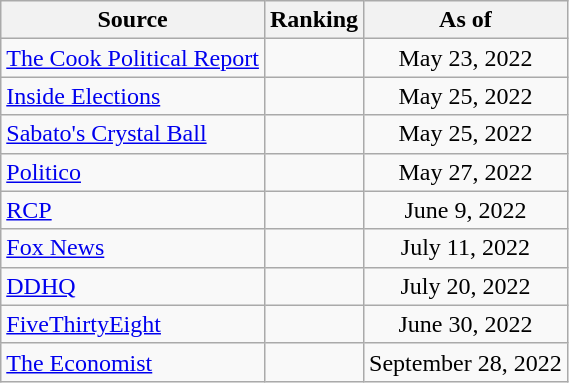<table class="wikitable" style="text-align:center">
<tr>
<th>Source</th>
<th>Ranking</th>
<th>As of</th>
</tr>
<tr>
<td align=left><a href='#'>The Cook Political Report</a></td>
<td></td>
<td>May 23, 2022</td>
</tr>
<tr>
<td align=left><a href='#'>Inside Elections</a></td>
<td></td>
<td>May 25, 2022</td>
</tr>
<tr>
<td align=left><a href='#'>Sabato's Crystal Ball</a></td>
<td></td>
<td>May 25, 2022</td>
</tr>
<tr>
<td align=left><a href='#'>Politico</a></td>
<td></td>
<td>May 27, 2022</td>
</tr>
<tr>
<td style="text-align:left;"><a href='#'>RCP</a></td>
<td></td>
<td>June 9, 2022</td>
</tr>
<tr>
<td align=left><a href='#'>Fox News</a></td>
<td></td>
<td>July 11, 2022</td>
</tr>
<tr>
<td align="left"><a href='#'>DDHQ</a></td>
<td></td>
<td>July 20, 2022</td>
</tr>
<tr>
<td align="left"><a href='#'>FiveThirtyEight</a></td>
<td></td>
<td>June 30, 2022</td>
</tr>
<tr>
<td align="left"><a href='#'>The Economist</a></td>
<td></td>
<td>September 28, 2022</td>
</tr>
</table>
